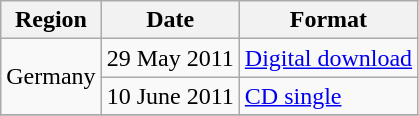<table class="wikitable">
<tr>
<th>Region</th>
<th>Date</th>
<th>Format</th>
</tr>
<tr>
<td rowspan="2">Germany</td>
<td>29 May 2011</td>
<td><a href='#'>Digital download</a></td>
</tr>
<tr>
<td>10 June 2011</td>
<td><a href='#'>CD single</a></td>
</tr>
<tr>
</tr>
</table>
